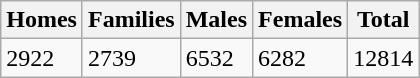<table class="wikitable">
<tr>
<th>Homes</th>
<th>Families</th>
<th>Males</th>
<th>Females</th>
<th>Total</th>
</tr>
<tr>
<td>2922</td>
<td>2739</td>
<td>6532</td>
<td>6282</td>
<td>12814</td>
</tr>
</table>
